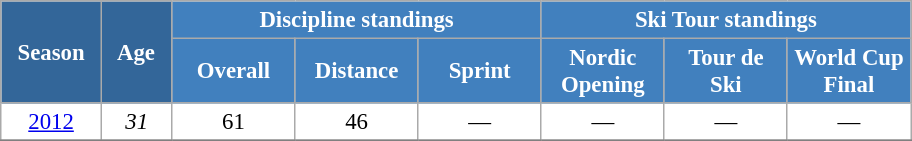<table class="wikitable" style="font-size:95%; text-align:center; border:grey solid 1px; border-collapse:collapse; background:#ffffff;">
<tr>
<th style="background-color:#369; color:white; width:60px;" rowspan="2"> Season </th>
<th style="background-color:#369; color:white; width:40px;" rowspan="2"> Age </th>
<th style="background-color:#4180be; color:white;" colspan="3">Discipline standings</th>
<th style="background-color:#4180be; color:white;" colspan="3">Ski Tour standings</th>
</tr>
<tr>
<th style="background-color:#4180be; color:white; width:75px;">Overall</th>
<th style="background-color:#4180be; color:white; width:75px;">Distance</th>
<th style="background-color:#4180be; color:white; width:75px;">Sprint</th>
<th style="background-color:#4180be; color:white; width:75px;">Nordic<br>Opening</th>
<th style="background-color:#4180be; color:white; width:75px;">Tour de<br>Ski</th>
<th style="background-color:#4180be; color:white; width:75px;">World Cup<br>Final</th>
</tr>
<tr>
<td><a href='#'>2012</a></td>
<td><em>31</em></td>
<td>61</td>
<td>46</td>
<td>—</td>
<td>—</td>
<td>—</td>
<td>—</td>
</tr>
<tr>
</tr>
</table>
